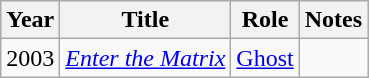<table class="wikitable">
<tr>
<th>Year</th>
<th>Title</th>
<th>Role</th>
<th class=unsortable>Notes</th>
</tr>
<tr>
<td>2003</td>
<td><em><a href='#'>Enter the Matrix</a></em></td>
<td><a href='#'>Ghost</a></td>
<td></td>
</tr>
</table>
